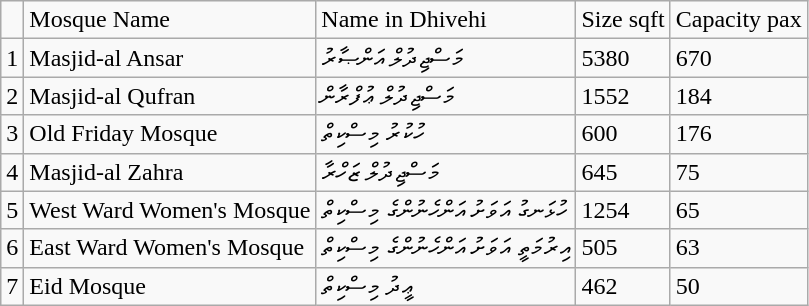<table class="wikitable">
<tr>
<td></td>
<td>Mosque Name</td>
<td>Name in Dhivehi</td>
<td>Size sqft</td>
<td>Capacity pax</td>
</tr>
<tr>
<td>1</td>
<td>Masjid-al Ansar</td>
<td>މަސްޖިދުލް އަންޞާރު</td>
<td>5380</td>
<td>670</td>
</tr>
<tr>
<td>2</td>
<td>Masjid-al Qufran</td>
<td>މަސްޖިދުލް ޢުފްރާން</td>
<td>1552</td>
<td>184</td>
</tr>
<tr>
<td>3</td>
<td>Old Friday Mosque</td>
<td>ހުކުރު މިސްކިތް</td>
<td>600</td>
<td>176</td>
</tr>
<tr>
<td>4</td>
<td>Masjid-al Zahra</td>
<td>މަސްޖިދުލް ޒަހްރާ</td>
<td>645</td>
<td>75</td>
</tr>
<tr>
<td>5</td>
<td>West Ward Women's Mosque</td>
<td>ހުޅަނގު އަވަށު އަންހެނުންގެ މިސްކިތް</td>
<td>1254</td>
<td>65</td>
</tr>
<tr>
<td>6</td>
<td>East Ward Women's Mosque</td>
<td>އިރުމަތީ އަވަށު އަންހެނުންގެ މިސްކިތް</td>
<td>505</td>
<td>63</td>
</tr>
<tr>
<td>7</td>
<td>Eid Mosque</td>
<td>ޢީދު މިސްކިތް</td>
<td>462</td>
<td>50</td>
</tr>
</table>
